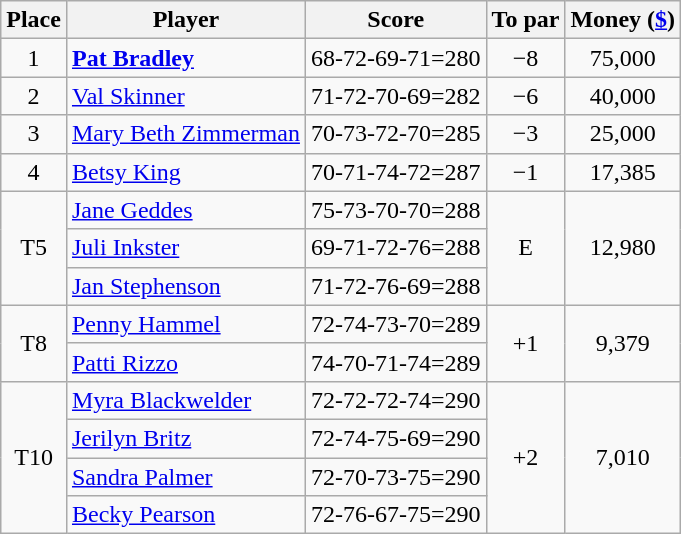<table class="wikitable">
<tr>
<th>Place</th>
<th>Player</th>
<th>Score</th>
<th>To par</th>
<th>Money (<a href='#'>$</a>)</th>
</tr>
<tr>
<td align=center>1</td>
<td> <strong><a href='#'>Pat Bradley</a></strong></td>
<td>68-72-69-71=280</td>
<td align=center>−8</td>
<td align=center>75,000</td>
</tr>
<tr>
<td align=center>2</td>
<td> <a href='#'>Val Skinner</a></td>
<td>71-72-70-69=282</td>
<td align=center>−6</td>
<td align=center>40,000</td>
</tr>
<tr>
<td align=center>3</td>
<td> <a href='#'>Mary Beth Zimmerman</a></td>
<td>70-73-72-70=285</td>
<td align=center>−3</td>
<td align=center>25,000</td>
</tr>
<tr>
<td align=center>4</td>
<td> <a href='#'>Betsy King</a></td>
<td>70-71-74-72=287</td>
<td align=center>−1</td>
<td align=center>17,385</td>
</tr>
<tr>
<td align=center rowspan=3>T5</td>
<td> <a href='#'>Jane Geddes</a></td>
<td>75-73-70-70=288</td>
<td align=center rowspan=3>E</td>
<td align=center rowspan=3>12,980</td>
</tr>
<tr>
<td> <a href='#'>Juli Inkster</a></td>
<td>69-71-72-76=288</td>
</tr>
<tr>
<td> <a href='#'>Jan Stephenson</a></td>
<td>71-72-76-69=288</td>
</tr>
<tr>
<td align=center rowspan=2>T8</td>
<td> <a href='#'>Penny Hammel</a></td>
<td>72-74-73-70=289</td>
<td align=center rowspan=2>+1</td>
<td align=center rowspan=2>9,379</td>
</tr>
<tr>
<td> <a href='#'>Patti Rizzo</a></td>
<td>74-70-71-74=289</td>
</tr>
<tr>
<td align=center rowspan=4>T10</td>
<td> <a href='#'>Myra Blackwelder</a></td>
<td>72-72-72-74=290</td>
<td align=center rowspan=4>+2</td>
<td align=center rowspan=4>7,010</td>
</tr>
<tr>
<td> <a href='#'>Jerilyn Britz</a></td>
<td>72-74-75-69=290</td>
</tr>
<tr>
<td> <a href='#'>Sandra Palmer</a></td>
<td>72-70-73-75=290</td>
</tr>
<tr>
<td> <a href='#'>Becky Pearson</a></td>
<td>72-76-67-75=290</td>
</tr>
</table>
